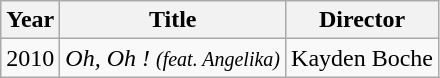<table class="wikitable sortable" style="text-align:center; margin-right:auto; margin-right:auto">
<tr>
<th rowspan="1">Year</th>
<th rowspan="1">Title</th>
<th rowspan="1">Director</th>
</tr>
<tr>
<td>2010</td>
<td align="left"><em>Oh, Oh ! <small>(feat. Angelika)</small></em></td>
<td align="left">Kayden Boche</td>
</tr>
</table>
